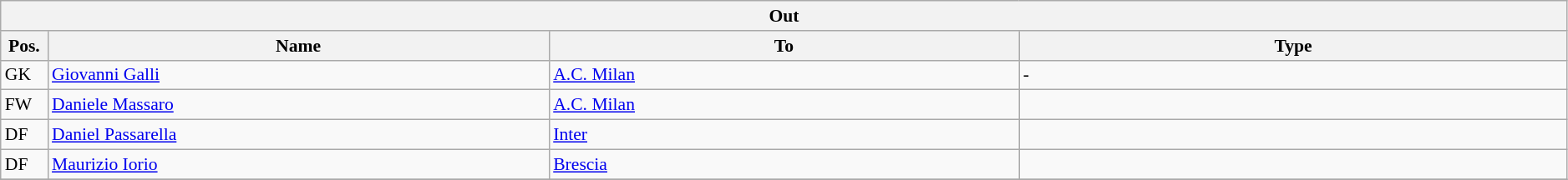<table class="wikitable" style="font-size:90%;width:99%;">
<tr>
<th colspan="4">Out</th>
</tr>
<tr>
<th width=3%>Pos.</th>
<th width=32%>Name</th>
<th width=30%>To</th>
<th width=35%>Type</th>
</tr>
<tr>
<td>GK</td>
<td><a href='#'>Giovanni Galli</a></td>
<td><a href='#'>A.C. Milan</a></td>
<td>-</td>
</tr>
<tr>
<td>FW</td>
<td><a href='#'>Daniele Massaro</a></td>
<td><a href='#'>A.C. Milan</a></td>
<td></td>
</tr>
<tr>
<td>DF</td>
<td><a href='#'>Daniel Passarella</a></td>
<td><a href='#'>Inter</a></td>
<td></td>
</tr>
<tr>
<td>DF</td>
<td><a href='#'>Maurizio Iorio</a></td>
<td><a href='#'>Brescia</a></td>
<td></td>
</tr>
<tr>
</tr>
</table>
